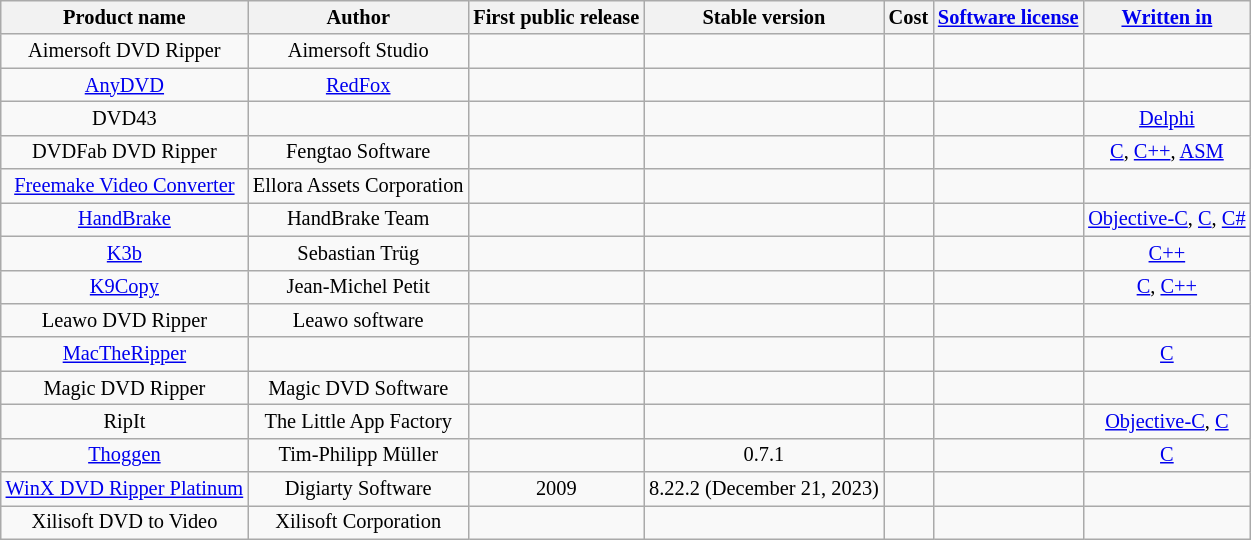<table style="font-size: 85%; text-align: center;" class="wikitable sortable">
<tr>
<th>Product name</th>
<th>Author</th>
<th>First public release</th>
<th>Stable version</th>
<th>Cost</th>
<th><a href='#'>Software license</a></th>
<th><a href='#'>Written in</a></th>
</tr>
<tr>
<td>Aimersoft DVD Ripper</td>
<td>Aimersoft Studio</td>
<td></td>
<td></td>
<td></td>
<td></td>
<td></td>
</tr>
<tr>
<td><a href='#'>AnyDVD</a></td>
<td><a href='#'>RedFox</a></td>
<td></td>
<td></td>
<td></td>
<td></td>
<td></td>
</tr>
<tr>
<td>DVD43</td>
<td></td>
<td></td>
<td></td>
<td></td>
<td></td>
<td><a href='#'>Delphi</a></td>
</tr>
<tr>
<td>DVDFab DVD Ripper</td>
<td>Fengtao Software</td>
<td></td>
<td></td>
<td></td>
<td></td>
<td><a href='#'>C</a>, <a href='#'>C++</a>, <a href='#'>ASM</a></td>
</tr>
<tr>
<td><a href='#'>Freemake Video Converter</a></td>
<td>Ellora Assets Corporation</td>
<td></td>
<td></td>
<td></td>
<td></td>
<td></td>
</tr>
<tr>
<td><a href='#'>HandBrake</a></td>
<td>HandBrake Team</td>
<td></td>
<td></td>
<td></td>
<td></td>
<td><a href='#'>Objective-C</a>, <a href='#'>C</a>, <a href='#'>C#</a></td>
</tr>
<tr>
<td><a href='#'>K3b</a></td>
<td>Sebastian Trüg</td>
<td></td>
<td> </td>
<td></td>
<td></td>
<td><a href='#'>C++</a></td>
</tr>
<tr>
<td><a href='#'>K9Copy</a></td>
<td>Jean-Michel Petit</td>
<td></td>
<td></td>
<td></td>
<td></td>
<td><a href='#'>C</a>, <a href='#'>C++</a></td>
</tr>
<tr>
<td>Leawo DVD Ripper</td>
<td>Leawo software</td>
<td></td>
<td></td>
<td></td>
<td></td>
<td></td>
</tr>
<tr>
<td><a href='#'>MacTheRipper</a></td>
<td></td>
<td></td>
<td></td>
<td></td>
<td></td>
<td><a href='#'>C</a></td>
</tr>
<tr>
<td>Magic DVD Ripper</td>
<td>Magic DVD Software</td>
<td></td>
<td></td>
<td></td>
<td></td>
<td></td>
</tr>
<tr>
<td>RipIt</td>
<td>The Little App Factory</td>
<td></td>
<td></td>
<td></td>
<td></td>
<td><a href='#'>Objective-C</a>, <a href='#'>C</a></td>
</tr>
<tr>
<td><a href='#'>Thoggen</a></td>
<td>Tim-Philipp Müller</td>
<td></td>
<td>0.7.1</td>
<td></td>
<td></td>
<td><a href='#'>C</a></td>
</tr>
<tr>
<td><a href='#'>WinX DVD Ripper Platinum</a></td>
<td>Digiarty Software</td>
<td>2009</td>
<td>8.22.2 (December 21, 2023)</td>
<td></td>
<td></td>
<td></td>
</tr>
<tr>
<td>Xilisoft DVD to Video</td>
<td>Xilisoft Corporation</td>
<td></td>
<td></td>
<td></td>
<td></td>
<td></td>
</tr>
</table>
